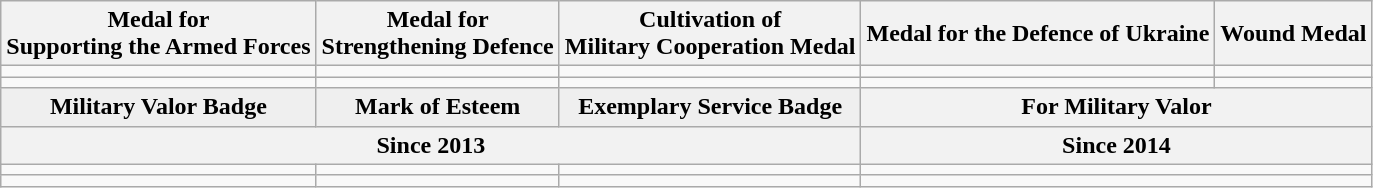<table class="wikitable" align="center">
<tr>
<th>Medal for<br>Supporting the Armed Forces</th>
<th>Medal for<br>Strengthening Defence</th>
<th>Cultivation of<br>Military Cooperation Medal</th>
<th>Medal for the Defence of Ukraine</th>
<th>Wound Medal</th>
</tr>
<tr>
<td></td>
<td></td>
<td></td>
<td></td>
<td></td>
</tr>
<tr>
<td></td>
<td></td>
<td></td>
<td></td>
<td></td>
</tr>
<tr>
<th style="background:#efefef;">Military Valor Badge</th>
<th style="background:#efefef;">Mark of Esteem</th>
<th style="background:#efefef;">Exemplary Service Badge</th>
<th colspan="2">For Military Valor</th>
</tr>
<tr>
<th colspan="3">Since 2013</th>
<th colspan="2">Since 2014</th>
</tr>
<tr>
<td></td>
<td></td>
<td></td>
<td colspan="2"></td>
</tr>
<tr>
<td></td>
<td></td>
<td></td>
<td colspan="2"></td>
</tr>
</table>
